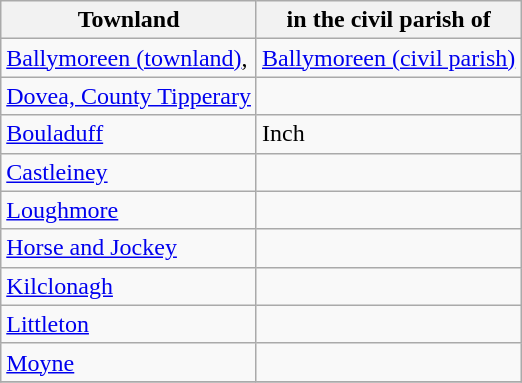<table class="wikitable">
<tr>
<th>Townland</th>
<th>in the civil parish of</th>
</tr>
<tr>
<td><a href='#'>Ballymoreen (townland)</a>,</td>
<td><a href='#'>Ballymoreen (civil parish)</a></td>
</tr>
<tr>
<td><a href='#'>Dovea, County Tipperary</a></td>
<td></td>
</tr>
<tr>
<td><a href='#'>Bouladuff</a></td>
<td>Inch</td>
</tr>
<tr>
<td><a href='#'>Castleiney</a></td>
<td></td>
</tr>
<tr>
<td><a href='#'>Loughmore</a></td>
<td></td>
</tr>
<tr>
<td><a href='#'>Horse and Jockey</a></td>
<td></td>
</tr>
<tr>
<td><a href='#'>Kilclonagh</a></td>
<td></td>
</tr>
<tr>
<td><a href='#'>Littleton</a></td>
<td></td>
</tr>
<tr>
<td><a href='#'>Moyne</a></td>
<td></td>
</tr>
<tr>
</tr>
</table>
